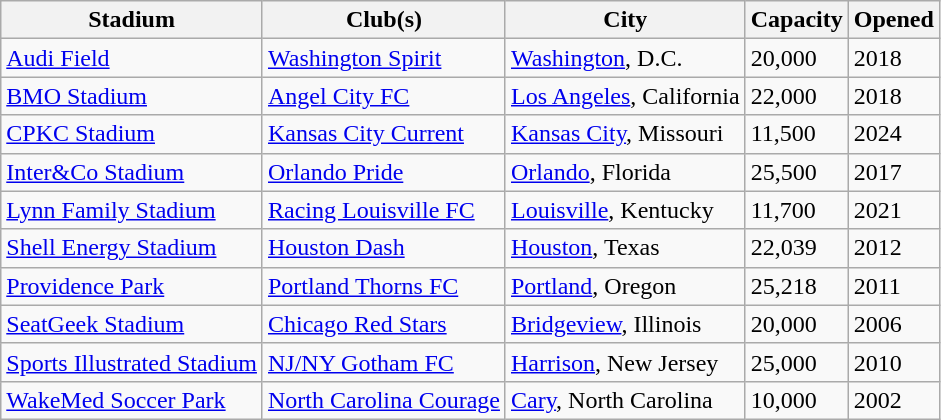<table class="wikitable sortable">
<tr>
<th>Stadium</th>
<th>Club(s)</th>
<th>City</th>
<th>Capacity</th>
<th>Opened</th>
</tr>
<tr>
<td><a href='#'>Audi Field</a></td>
<td><a href='#'>Washington Spirit</a></td>
<td><a href='#'>Washington</a>, D.C.</td>
<td>20,000</td>
<td>2018</td>
</tr>
<tr>
<td><a href='#'>BMO Stadium</a></td>
<td><a href='#'>Angel City FC</a></td>
<td><a href='#'>Los Angeles</a>, California</td>
<td>22,000</td>
<td>2018</td>
</tr>
<tr>
<td><a href='#'>CPKC Stadium</a></td>
<td><a href='#'>Kansas City Current</a></td>
<td><a href='#'>Kansas City</a>, Missouri</td>
<td>11,500</td>
<td>2024</td>
</tr>
<tr>
<td><a href='#'>Inter&Co Stadium</a></td>
<td><a href='#'>Orlando Pride</a></td>
<td><a href='#'>Orlando</a>, Florida</td>
<td>25,500</td>
<td>2017</td>
</tr>
<tr>
<td><a href='#'>Lynn Family Stadium</a></td>
<td><a href='#'>Racing Louisville FC</a></td>
<td><a href='#'>Louisville</a>, Kentucky</td>
<td>11,700</td>
<td>2021</td>
</tr>
<tr>
<td><a href='#'>Shell Energy Stadium</a></td>
<td><a href='#'>Houston Dash</a></td>
<td><a href='#'>Houston</a>, Texas</td>
<td>22,039</td>
<td>2012</td>
</tr>
<tr>
<td><a href='#'>Providence Park</a></td>
<td><a href='#'>Portland Thorns FC</a></td>
<td><a href='#'>Portland</a>, Oregon</td>
<td>25,218</td>
<td>2011</td>
</tr>
<tr>
<td><a href='#'>SeatGeek Stadium</a></td>
<td><a href='#'>Chicago Red Stars</a></td>
<td><a href='#'>Bridgeview</a>, Illinois</td>
<td>20,000</td>
<td>2006</td>
</tr>
<tr>
<td><a href='#'>Sports Illustrated Stadium</a></td>
<td><a href='#'>NJ/NY Gotham FC</a></td>
<td><a href='#'>Harrison</a>, New Jersey</td>
<td>25,000</td>
<td>2010</td>
</tr>
<tr>
<td><a href='#'>WakeMed Soccer Park</a></td>
<td><a href='#'>North Carolina Courage</a></td>
<td><a href='#'>Cary</a>, North Carolina</td>
<td>10,000</td>
<td>2002</td>
</tr>
</table>
